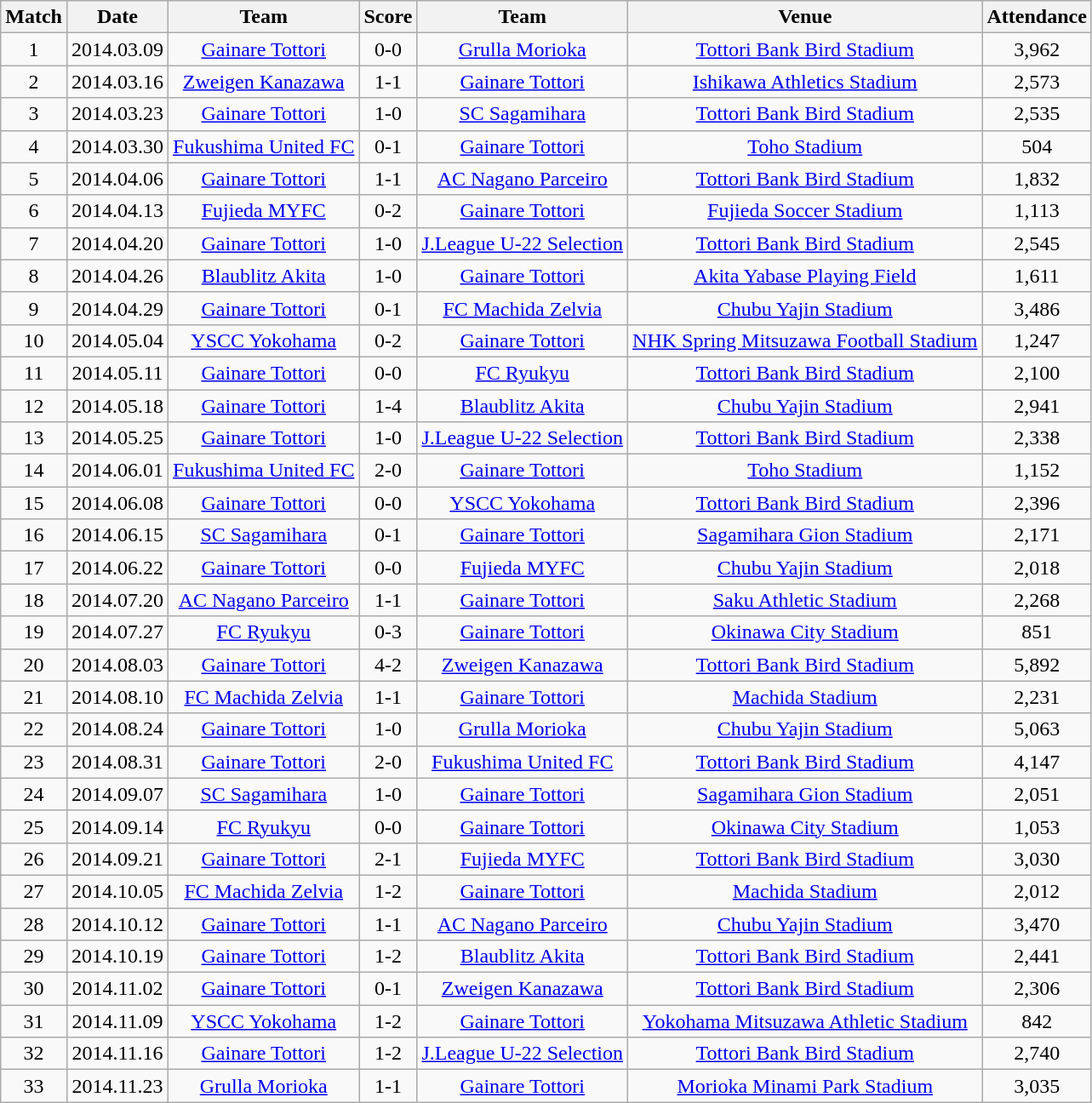<table class="wikitable" style="text-align:center;">
<tr>
<th>Match</th>
<th>Date</th>
<th>Team</th>
<th>Score</th>
<th>Team</th>
<th>Venue</th>
<th>Attendance</th>
</tr>
<tr>
<td>1</td>
<td>2014.03.09</td>
<td><a href='#'>Gainare Tottori</a></td>
<td>0-0</td>
<td><a href='#'>Grulla Morioka</a></td>
<td><a href='#'>Tottori Bank Bird Stadium</a></td>
<td>3,962</td>
</tr>
<tr>
<td>2</td>
<td>2014.03.16</td>
<td><a href='#'>Zweigen Kanazawa</a></td>
<td>1-1</td>
<td><a href='#'>Gainare Tottori</a></td>
<td><a href='#'>Ishikawa Athletics Stadium</a></td>
<td>2,573</td>
</tr>
<tr>
<td>3</td>
<td>2014.03.23</td>
<td><a href='#'>Gainare Tottori</a></td>
<td>1-0</td>
<td><a href='#'>SC Sagamihara</a></td>
<td><a href='#'>Tottori Bank Bird Stadium</a></td>
<td>2,535</td>
</tr>
<tr>
<td>4</td>
<td>2014.03.30</td>
<td><a href='#'>Fukushima United FC</a></td>
<td>0-1</td>
<td><a href='#'>Gainare Tottori</a></td>
<td><a href='#'>Toho Stadium</a></td>
<td>504</td>
</tr>
<tr>
<td>5</td>
<td>2014.04.06</td>
<td><a href='#'>Gainare Tottori</a></td>
<td>1-1</td>
<td><a href='#'>AC Nagano Parceiro</a></td>
<td><a href='#'>Tottori Bank Bird Stadium</a></td>
<td>1,832</td>
</tr>
<tr>
<td>6</td>
<td>2014.04.13</td>
<td><a href='#'>Fujieda MYFC</a></td>
<td>0-2</td>
<td><a href='#'>Gainare Tottori</a></td>
<td><a href='#'>Fujieda Soccer Stadium</a></td>
<td>1,113</td>
</tr>
<tr>
<td>7</td>
<td>2014.04.20</td>
<td><a href='#'>Gainare Tottori</a></td>
<td>1-0</td>
<td><a href='#'>J.League U-22 Selection</a></td>
<td><a href='#'>Tottori Bank Bird Stadium</a></td>
<td>2,545</td>
</tr>
<tr>
<td>8</td>
<td>2014.04.26</td>
<td><a href='#'>Blaublitz Akita</a></td>
<td>1-0</td>
<td><a href='#'>Gainare Tottori</a></td>
<td><a href='#'>Akita Yabase Playing Field</a></td>
<td>1,611</td>
</tr>
<tr>
<td>9</td>
<td>2014.04.29</td>
<td><a href='#'>Gainare Tottori</a></td>
<td>0-1</td>
<td><a href='#'>FC Machida Zelvia</a></td>
<td><a href='#'>Chubu Yajin Stadium</a></td>
<td>3,486</td>
</tr>
<tr>
<td>10</td>
<td>2014.05.04</td>
<td><a href='#'>YSCC Yokohama</a></td>
<td>0-2</td>
<td><a href='#'>Gainare Tottori</a></td>
<td><a href='#'>NHK Spring Mitsuzawa Football Stadium</a></td>
<td>1,247</td>
</tr>
<tr>
<td>11</td>
<td>2014.05.11</td>
<td><a href='#'>Gainare Tottori</a></td>
<td>0-0</td>
<td><a href='#'>FC Ryukyu</a></td>
<td><a href='#'>Tottori Bank Bird Stadium</a></td>
<td>2,100</td>
</tr>
<tr>
<td>12</td>
<td>2014.05.18</td>
<td><a href='#'>Gainare Tottori</a></td>
<td>1-4</td>
<td><a href='#'>Blaublitz Akita</a></td>
<td><a href='#'>Chubu Yajin Stadium</a></td>
<td>2,941</td>
</tr>
<tr>
<td>13</td>
<td>2014.05.25</td>
<td><a href='#'>Gainare Tottori</a></td>
<td>1-0</td>
<td><a href='#'>J.League U-22 Selection</a></td>
<td><a href='#'>Tottori Bank Bird Stadium</a></td>
<td>2,338</td>
</tr>
<tr>
<td>14</td>
<td>2014.06.01</td>
<td><a href='#'>Fukushima United FC</a></td>
<td>2-0</td>
<td><a href='#'>Gainare Tottori</a></td>
<td><a href='#'>Toho Stadium</a></td>
<td>1,152</td>
</tr>
<tr>
<td>15</td>
<td>2014.06.08</td>
<td><a href='#'>Gainare Tottori</a></td>
<td>0-0</td>
<td><a href='#'>YSCC Yokohama</a></td>
<td><a href='#'>Tottori Bank Bird Stadium</a></td>
<td>2,396</td>
</tr>
<tr>
<td>16</td>
<td>2014.06.15</td>
<td><a href='#'>SC Sagamihara</a></td>
<td>0-1</td>
<td><a href='#'>Gainare Tottori</a></td>
<td><a href='#'>Sagamihara Gion Stadium</a></td>
<td>2,171</td>
</tr>
<tr>
<td>17</td>
<td>2014.06.22</td>
<td><a href='#'>Gainare Tottori</a></td>
<td>0-0</td>
<td><a href='#'>Fujieda MYFC</a></td>
<td><a href='#'>Chubu Yajin Stadium</a></td>
<td>2,018</td>
</tr>
<tr>
<td>18</td>
<td>2014.07.20</td>
<td><a href='#'>AC Nagano Parceiro</a></td>
<td>1-1</td>
<td><a href='#'>Gainare Tottori</a></td>
<td><a href='#'>Saku Athletic Stadium</a></td>
<td>2,268</td>
</tr>
<tr>
<td>19</td>
<td>2014.07.27</td>
<td><a href='#'>FC Ryukyu</a></td>
<td>0-3</td>
<td><a href='#'>Gainare Tottori</a></td>
<td><a href='#'>Okinawa City Stadium</a></td>
<td>851</td>
</tr>
<tr>
<td>20</td>
<td>2014.08.03</td>
<td><a href='#'>Gainare Tottori</a></td>
<td>4-2</td>
<td><a href='#'>Zweigen Kanazawa</a></td>
<td><a href='#'>Tottori Bank Bird Stadium</a></td>
<td>5,892</td>
</tr>
<tr>
<td>21</td>
<td>2014.08.10</td>
<td><a href='#'>FC Machida Zelvia</a></td>
<td>1-1</td>
<td><a href='#'>Gainare Tottori</a></td>
<td><a href='#'>Machida Stadium</a></td>
<td>2,231</td>
</tr>
<tr>
<td>22</td>
<td>2014.08.24</td>
<td><a href='#'>Gainare Tottori</a></td>
<td>1-0</td>
<td><a href='#'>Grulla Morioka</a></td>
<td><a href='#'>Chubu Yajin Stadium</a></td>
<td>5,063</td>
</tr>
<tr>
<td>23</td>
<td>2014.08.31</td>
<td><a href='#'>Gainare Tottori</a></td>
<td>2-0</td>
<td><a href='#'>Fukushima United FC</a></td>
<td><a href='#'>Tottori Bank Bird Stadium</a></td>
<td>4,147</td>
</tr>
<tr>
<td>24</td>
<td>2014.09.07</td>
<td><a href='#'>SC Sagamihara</a></td>
<td>1-0</td>
<td><a href='#'>Gainare Tottori</a></td>
<td><a href='#'>Sagamihara Gion Stadium</a></td>
<td>2,051</td>
</tr>
<tr>
<td>25</td>
<td>2014.09.14</td>
<td><a href='#'>FC Ryukyu</a></td>
<td>0-0</td>
<td><a href='#'>Gainare Tottori</a></td>
<td><a href='#'>Okinawa City Stadium</a></td>
<td>1,053</td>
</tr>
<tr>
<td>26</td>
<td>2014.09.21</td>
<td><a href='#'>Gainare Tottori</a></td>
<td>2-1</td>
<td><a href='#'>Fujieda MYFC</a></td>
<td><a href='#'>Tottori Bank Bird Stadium</a></td>
<td>3,030</td>
</tr>
<tr>
<td>27</td>
<td>2014.10.05</td>
<td><a href='#'>FC Machida Zelvia</a></td>
<td>1-2</td>
<td><a href='#'>Gainare Tottori</a></td>
<td><a href='#'>Machida Stadium</a></td>
<td>2,012</td>
</tr>
<tr>
<td>28</td>
<td>2014.10.12</td>
<td><a href='#'>Gainare Tottori</a></td>
<td>1-1</td>
<td><a href='#'>AC Nagano Parceiro</a></td>
<td><a href='#'>Chubu Yajin Stadium</a></td>
<td>3,470</td>
</tr>
<tr>
<td>29</td>
<td>2014.10.19</td>
<td><a href='#'>Gainare Tottori</a></td>
<td>1-2</td>
<td><a href='#'>Blaublitz Akita</a></td>
<td><a href='#'>Tottori Bank Bird Stadium</a></td>
<td>2,441</td>
</tr>
<tr>
<td>30</td>
<td>2014.11.02</td>
<td><a href='#'>Gainare Tottori</a></td>
<td>0-1</td>
<td><a href='#'>Zweigen Kanazawa</a></td>
<td><a href='#'>Tottori Bank Bird Stadium</a></td>
<td>2,306</td>
</tr>
<tr>
<td>31</td>
<td>2014.11.09</td>
<td><a href='#'>YSCC Yokohama</a></td>
<td>1-2</td>
<td><a href='#'>Gainare Tottori</a></td>
<td><a href='#'>Yokohama Mitsuzawa Athletic Stadium</a></td>
<td>842</td>
</tr>
<tr>
<td>32</td>
<td>2014.11.16</td>
<td><a href='#'>Gainare Tottori</a></td>
<td>1-2</td>
<td><a href='#'>J.League U-22 Selection</a></td>
<td><a href='#'>Tottori Bank Bird Stadium</a></td>
<td>2,740</td>
</tr>
<tr>
<td>33</td>
<td>2014.11.23</td>
<td><a href='#'>Grulla Morioka</a></td>
<td>1-1</td>
<td><a href='#'>Gainare Tottori</a></td>
<td><a href='#'>Morioka Minami Park Stadium</a></td>
<td>3,035</td>
</tr>
</table>
